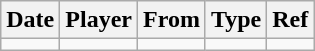<table class="wikitable">
<tr>
<th><strong>Date</strong></th>
<th><strong>Player</strong></th>
<th><strong>From</strong></th>
<th><strong>Type</strong></th>
<th><strong>Ref</strong></th>
</tr>
<tr>
<td></td>
<td></td>
<td></td>
<td></td>
<td></td>
</tr>
</table>
